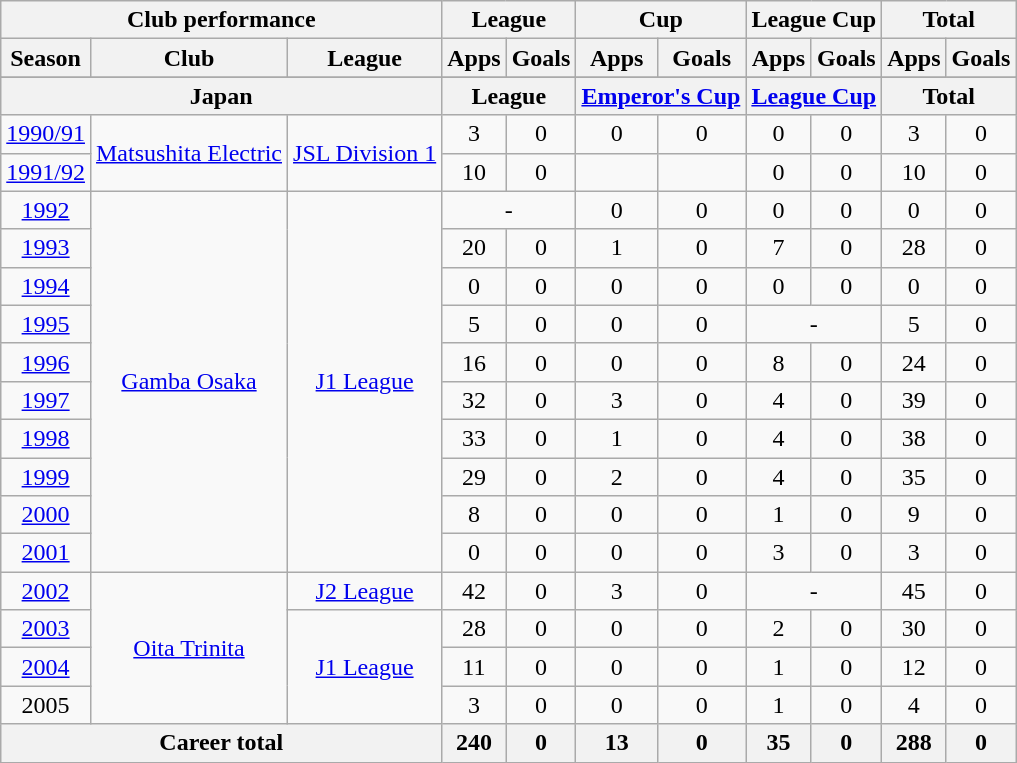<table class="wikitable" style="text-align:center">
<tr>
<th colspan=3>Club performance</th>
<th colspan=2>League</th>
<th colspan=2>Cup</th>
<th colspan=2>League Cup</th>
<th colspan=2>Total</th>
</tr>
<tr>
<th>Season</th>
<th>Club</th>
<th>League</th>
<th>Apps</th>
<th>Goals</th>
<th>Apps</th>
<th>Goals</th>
<th>Apps</th>
<th>Goals</th>
<th>Apps</th>
<th>Goals</th>
</tr>
<tr>
</tr>
<tr>
<th colspan=3>Japan</th>
<th colspan=2>League</th>
<th colspan=2><a href='#'>Emperor's Cup</a></th>
<th colspan=2><a href='#'>League Cup</a></th>
<th colspan=2>Total</th>
</tr>
<tr>
<td><a href='#'>1990/91</a></td>
<td rowspan="2"><a href='#'>Matsushita Electric</a></td>
<td rowspan="2"><a href='#'>JSL Division 1</a></td>
<td>3</td>
<td>0</td>
<td>0</td>
<td>0</td>
<td>0</td>
<td>0</td>
<td>3</td>
<td>0</td>
</tr>
<tr>
<td><a href='#'>1991/92</a></td>
<td>10</td>
<td>0</td>
<td></td>
<td></td>
<td>0</td>
<td>0</td>
<td>10</td>
<td>0</td>
</tr>
<tr>
<td><a href='#'>1992</a></td>
<td rowspan="10"><a href='#'>Gamba Osaka</a></td>
<td rowspan="10"><a href='#'>J1 League</a></td>
<td colspan="2">-</td>
<td>0</td>
<td>0</td>
<td>0</td>
<td>0</td>
<td>0</td>
<td>0</td>
</tr>
<tr>
<td><a href='#'>1993</a></td>
<td>20</td>
<td>0</td>
<td>1</td>
<td>0</td>
<td>7</td>
<td>0</td>
<td>28</td>
<td>0</td>
</tr>
<tr>
<td><a href='#'>1994</a></td>
<td>0</td>
<td>0</td>
<td>0</td>
<td>0</td>
<td>0</td>
<td>0</td>
<td>0</td>
<td>0</td>
</tr>
<tr>
<td><a href='#'>1995</a></td>
<td>5</td>
<td>0</td>
<td>0</td>
<td>0</td>
<td colspan="2">-</td>
<td>5</td>
<td>0</td>
</tr>
<tr>
<td><a href='#'>1996</a></td>
<td>16</td>
<td>0</td>
<td>0</td>
<td>0</td>
<td>8</td>
<td>0</td>
<td>24</td>
<td>0</td>
</tr>
<tr>
<td><a href='#'>1997</a></td>
<td>32</td>
<td>0</td>
<td>3</td>
<td>0</td>
<td>4</td>
<td>0</td>
<td>39</td>
<td>0</td>
</tr>
<tr>
<td><a href='#'>1998</a></td>
<td>33</td>
<td>0</td>
<td>1</td>
<td>0</td>
<td>4</td>
<td>0</td>
<td>38</td>
<td>0</td>
</tr>
<tr>
<td><a href='#'>1999</a></td>
<td>29</td>
<td>0</td>
<td>2</td>
<td>0</td>
<td>4</td>
<td>0</td>
<td>35</td>
<td>0</td>
</tr>
<tr>
<td><a href='#'>2000</a></td>
<td>8</td>
<td>0</td>
<td>0</td>
<td>0</td>
<td>1</td>
<td>0</td>
<td>9</td>
<td>0</td>
</tr>
<tr>
<td><a href='#'>2001</a></td>
<td>0</td>
<td>0</td>
<td>0</td>
<td>0</td>
<td>3</td>
<td>0</td>
<td>3</td>
<td>0</td>
</tr>
<tr>
<td><a href='#'>2002</a></td>
<td rowspan="4"><a href='#'>Oita Trinita</a></td>
<td><a href='#'>J2 League</a></td>
<td>42</td>
<td>0</td>
<td>3</td>
<td>0</td>
<td colspan="2">-</td>
<td>45</td>
<td>0</td>
</tr>
<tr>
<td><a href='#'>2003</a></td>
<td rowspan="3"><a href='#'>J1 League</a></td>
<td>28</td>
<td>0</td>
<td>0</td>
<td>0</td>
<td>2</td>
<td>0</td>
<td>30</td>
<td>0</td>
</tr>
<tr>
<td><a href='#'>2004</a></td>
<td>11</td>
<td>0</td>
<td>0</td>
<td>0</td>
<td>1</td>
<td>0</td>
<td>12</td>
<td>0</td>
</tr>
<tr>
<td>2005</td>
<td>3</td>
<td>0</td>
<td>0</td>
<td>0</td>
<td>1</td>
<td>0</td>
<td>4</td>
<td>0</td>
</tr>
<tr>
<th colspan=3>Career total</th>
<th>240</th>
<th>0</th>
<th>13</th>
<th>0</th>
<th>35</th>
<th>0</th>
<th>288</th>
<th>0</th>
</tr>
</table>
